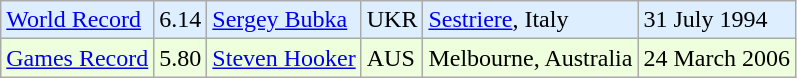<table class="wikitable">
<tr bgcolor = "ddeeff">
<td><a href='#'>World Record</a></td>
<td>6.14</td>
<td><a href='#'>Sergey Bubka</a></td>
<td>UKR</td>
<td><a href='#'>Sestriere</a>, Italy</td>
<td>31 July 1994</td>
</tr>
<tr bgcolor = "eeffdd">
<td><a href='#'>Games Record</a></td>
<td>5.80</td>
<td><a href='#'>Steven Hooker</a></td>
<td>AUS</td>
<td>Melbourne, Australia</td>
<td>24 March 2006</td>
</tr>
</table>
